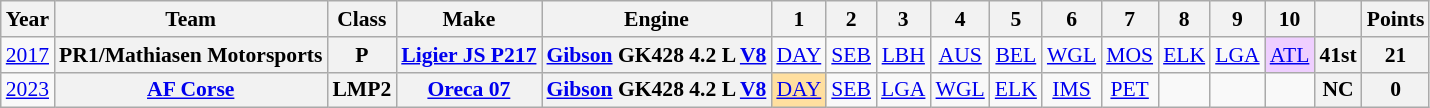<table class="wikitable" style="text-align:center; font-size:90%">
<tr>
<th>Year</th>
<th>Team</th>
<th>Class</th>
<th>Make</th>
<th>Engine</th>
<th>1</th>
<th>2</th>
<th>3</th>
<th>4</th>
<th>5</th>
<th>6</th>
<th>7</th>
<th>8</th>
<th>9</th>
<th>10</th>
<th></th>
<th>Points</th>
</tr>
<tr>
<td rowspan=1><a href='#'>2017</a></td>
<th>PR1/Mathiasen Motorsports</th>
<th>P</th>
<th><a href='#'>Ligier JS P217</a></th>
<th><a href='#'>Gibson</a> GK428 4.2 L <a href='#'>V8</a></th>
<td><a href='#'>DAY</a></td>
<td><a href='#'>SEB</a></td>
<td><a href='#'>LBH</a></td>
<td><a href='#'>AUS</a></td>
<td><a href='#'>BEL</a></td>
<td><a href='#'>WGL</a></td>
<td><a href='#'>MOS</a></td>
<td><a href='#'>ELK</a></td>
<td><a href='#'>LGA</a></td>
<td style="background:#efcfff;"><a href='#'>ATL</a><br></td>
<th>41st</th>
<th>21</th>
</tr>
<tr>
<td><a href='#'>2023</a></td>
<th><a href='#'>AF Corse</a></th>
<th>LMP2</th>
<th><a href='#'>Oreca 07</a></th>
<th><a href='#'>Gibson</a> GK428 4.2 L <a href='#'>V8</a></th>
<td style="background:#FFDF9F;"><a href='#'>DAY</a><br></td>
<td><a href='#'>SEB</a></td>
<td><a href='#'>LGA</a></td>
<td><a href='#'>WGL</a></td>
<td><a href='#'>ELK</a></td>
<td><a href='#'>IMS</a></td>
<td><a href='#'>PET</a></td>
<td></td>
<td></td>
<td></td>
<th>NC</th>
<th>0</th>
</tr>
</table>
